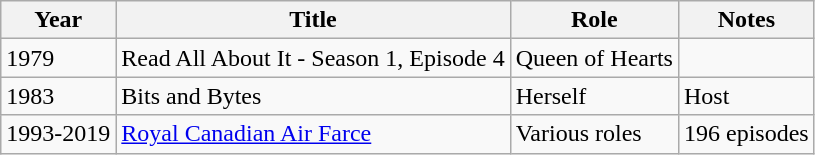<table class="wikitable">
<tr>
<th>Year</th>
<th>Title</th>
<th>Role</th>
<th>Notes</th>
</tr>
<tr>
<td>1979</td>
<td>Read All About It - Season 1, Episode 4</td>
<td>Queen of Hearts</td>
<td></td>
</tr>
<tr>
<td>1983</td>
<td>Bits and Bytes</td>
<td>Herself</td>
<td>Host</td>
</tr>
<tr>
<td>1993-2019</td>
<td><a href='#'>Royal Canadian Air Farce</a></td>
<td>Various roles</td>
<td>196 episodes</td>
</tr>
</table>
